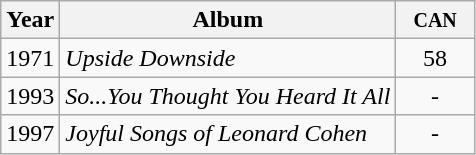<table class="wikitable">
<tr>
<th>Year</th>
<th>Album</th>
<th style="width:45px;"><small>CAN</small></th>
</tr>
<tr>
<td>1971</td>
<td><em>Upside Downside</em></td>
<td style="text-align:center;">58</td>
</tr>
<tr>
<td>1993</td>
<td><em>So...You Thought You Heard It All</em></td>
<td style="text-align:center;">-</td>
</tr>
<tr>
<td>1997</td>
<td><em>Joyful Songs of Leonard Cohen</em></td>
<td style="text-align:center;">-</td>
</tr>
</table>
